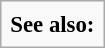<table class="infobox" style="font-size: 95%">
<tr>
<td><strong>See also:</strong><br></td>
</tr>
</table>
